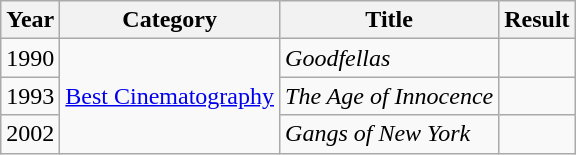<table class="wikitable">
<tr>
<th>Year</th>
<th>Category</th>
<th>Title</th>
<th>Result</th>
</tr>
<tr>
<td>1990</td>
<td rowspan=3><a href='#'>Best Cinematography</a></td>
<td><em>Goodfellas</em></td>
<td></td>
</tr>
<tr>
<td>1993</td>
<td><em>The Age of Innocence</em></td>
<td></td>
</tr>
<tr>
<td>2002</td>
<td><em>Gangs of New York</em></td>
<td></td>
</tr>
</table>
